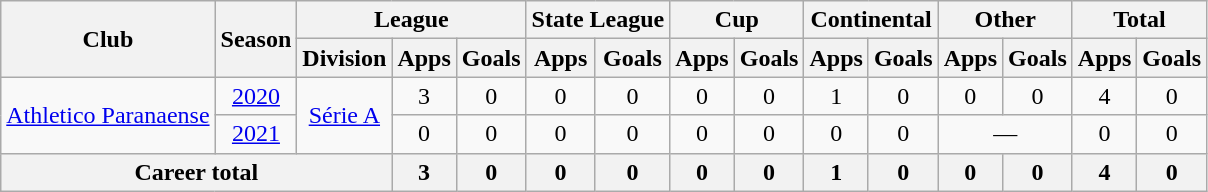<table class="wikitable" style="text-align: center">
<tr>
<th rowspan="2">Club</th>
<th rowspan="2">Season</th>
<th colspan="3">League</th>
<th colspan="2">State League</th>
<th colspan="2">Cup</th>
<th colspan="2">Continental</th>
<th colspan="2">Other</th>
<th colspan="2">Total</th>
</tr>
<tr>
<th>Division</th>
<th>Apps</th>
<th>Goals</th>
<th>Apps</th>
<th>Goals</th>
<th>Apps</th>
<th>Goals</th>
<th>Apps</th>
<th>Goals</th>
<th>Apps</th>
<th>Goals</th>
<th>Apps</th>
<th>Goals</th>
</tr>
<tr>
<td rowspan="2"><a href='#'>Athletico Paranaense</a></td>
<td><a href='#'>2020</a></td>
<td rowspan="2"><a href='#'>Série A</a></td>
<td>3</td>
<td>0</td>
<td>0</td>
<td>0</td>
<td>0</td>
<td>0</td>
<td>1</td>
<td>0</td>
<td>0</td>
<td>0</td>
<td>4</td>
<td>0</td>
</tr>
<tr>
<td><a href='#'>2021</a></td>
<td>0</td>
<td>0</td>
<td>0</td>
<td>0</td>
<td>0</td>
<td>0</td>
<td>0</td>
<td>0</td>
<td colspan="2">—</td>
<td>0</td>
<td>0</td>
</tr>
<tr>
<th colspan="3"><strong>Career total</strong></th>
<th>3</th>
<th>0</th>
<th>0</th>
<th>0</th>
<th>0</th>
<th>0</th>
<th>1</th>
<th>0</th>
<th>0</th>
<th>0</th>
<th>4</th>
<th>0</th>
</tr>
</table>
